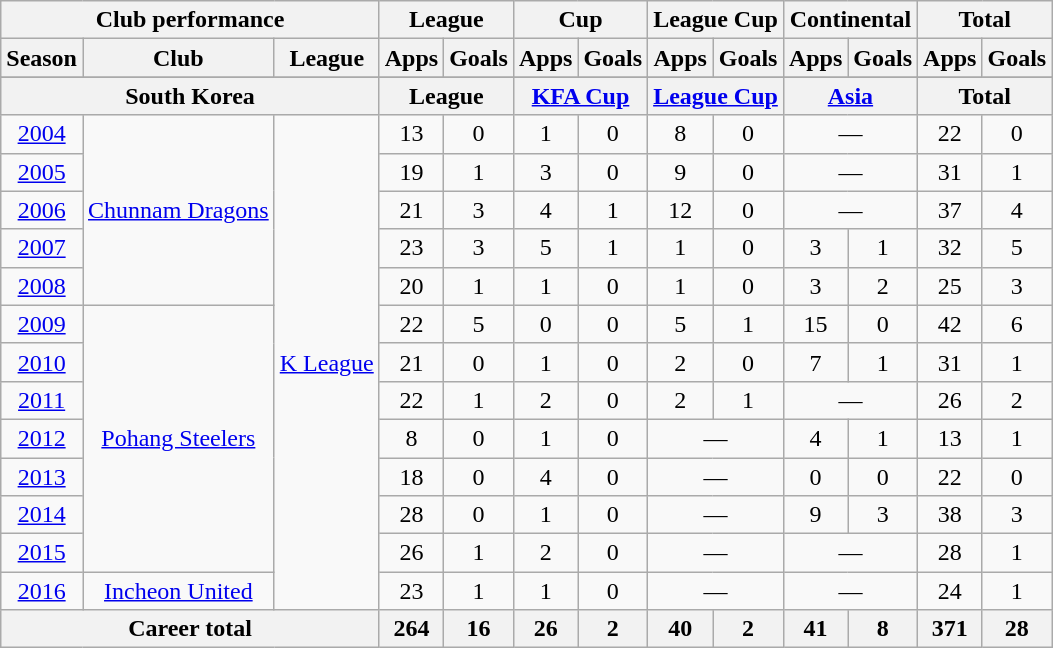<table class="wikitable" style="text-align:center">
<tr>
<th colspan=3>Club performance</th>
<th colspan=2>League</th>
<th colspan=2>Cup</th>
<th colspan=2>League Cup</th>
<th colspan=2>Continental</th>
<th colspan=2>Total</th>
</tr>
<tr>
<th>Season</th>
<th>Club</th>
<th>League</th>
<th>Apps</th>
<th>Goals</th>
<th>Apps</th>
<th>Goals</th>
<th>Apps</th>
<th>Goals</th>
<th>Apps</th>
<th>Goals</th>
<th>Apps</th>
<th>Goals</th>
</tr>
<tr>
</tr>
<tr>
<th colspan=3>South Korea</th>
<th colspan=2>League</th>
<th colspan=2><a href='#'>KFA Cup</a></th>
<th colspan=2><a href='#'>League Cup</a></th>
<th colspan=2><a href='#'>Asia</a></th>
<th colspan=2>Total</th>
</tr>
<tr>
<td><a href='#'>2004</a></td>
<td rowspan="5"><a href='#'>Chunnam Dragons</a></td>
<td rowspan="13"><a href='#'>K League</a></td>
<td>13</td>
<td>0</td>
<td>1</td>
<td>0</td>
<td>8</td>
<td>0</td>
<td colspan="2">—</td>
<td>22</td>
<td>0</td>
</tr>
<tr>
<td><a href='#'>2005</a></td>
<td>19</td>
<td>1</td>
<td>3</td>
<td>0</td>
<td>9</td>
<td>0</td>
<td colspan="2">—</td>
<td>31</td>
<td>1</td>
</tr>
<tr>
<td><a href='#'>2006</a></td>
<td>21</td>
<td>3</td>
<td>4</td>
<td>1</td>
<td>12</td>
<td>0</td>
<td colspan="2">—</td>
<td>37</td>
<td>4</td>
</tr>
<tr>
<td><a href='#'>2007</a></td>
<td>23</td>
<td>3</td>
<td>5</td>
<td>1</td>
<td>1</td>
<td>0</td>
<td>3</td>
<td>1</td>
<td>32</td>
<td>5</td>
</tr>
<tr>
<td><a href='#'>2008</a></td>
<td>20</td>
<td>1</td>
<td>1</td>
<td>0</td>
<td>1</td>
<td>0</td>
<td>3</td>
<td>2</td>
<td>25</td>
<td>3</td>
</tr>
<tr>
<td><a href='#'>2009</a></td>
<td rowspan="7"><a href='#'>Pohang Steelers</a></td>
<td>22</td>
<td>5</td>
<td>0</td>
<td>0</td>
<td>5</td>
<td>1</td>
<td>15</td>
<td>0</td>
<td>42</td>
<td>6</td>
</tr>
<tr>
<td><a href='#'>2010</a></td>
<td>21</td>
<td>0</td>
<td>1</td>
<td>0</td>
<td>2</td>
<td>0</td>
<td>7</td>
<td>1</td>
<td>31</td>
<td>1</td>
</tr>
<tr>
<td><a href='#'>2011</a></td>
<td>22</td>
<td>1</td>
<td>2</td>
<td>0</td>
<td>2</td>
<td>1</td>
<td colspan="2">—</td>
<td>26</td>
<td>2</td>
</tr>
<tr>
<td><a href='#'>2012</a></td>
<td>8</td>
<td>0</td>
<td>1</td>
<td>0</td>
<td colspan="2">—</td>
<td>4</td>
<td>1</td>
<td>13</td>
<td>1</td>
</tr>
<tr>
<td><a href='#'>2013</a></td>
<td>18</td>
<td>0</td>
<td>4</td>
<td>0</td>
<td colspan="2">—</td>
<td>0</td>
<td>0</td>
<td>22</td>
<td>0</td>
</tr>
<tr>
<td><a href='#'>2014</a></td>
<td>28</td>
<td>0</td>
<td>1</td>
<td>0</td>
<td colspan="2">—</td>
<td>9</td>
<td>3</td>
<td>38</td>
<td>3</td>
</tr>
<tr>
<td><a href='#'>2015</a></td>
<td>26</td>
<td>1</td>
<td>2</td>
<td>0</td>
<td colspan="2">—</td>
<td colspan="2">—</td>
<td>28</td>
<td>1</td>
</tr>
<tr>
<td><a href='#'>2016</a></td>
<td rowspan="1"><a href='#'>Incheon United</a></td>
<td>23</td>
<td>1</td>
<td>1</td>
<td>0</td>
<td colspan="2">—</td>
<td colspan="2">—</td>
<td>24</td>
<td>1</td>
</tr>
<tr>
<th colspan=3>Career total</th>
<th>264</th>
<th>16</th>
<th>26</th>
<th>2</th>
<th>40</th>
<th>2</th>
<th>41</th>
<th>8</th>
<th>371</th>
<th>28</th>
</tr>
</table>
